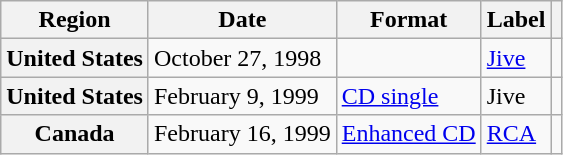<table class="wikitable plainrowheaders">
<tr>
<th scope="col">Region</th>
<th scope="col">Date</th>
<th scope="col">Format</th>
<th scope="col">Label</th>
<th scope="col"></th>
</tr>
<tr>
<th scope="row">United States</th>
<td>October 27, 1998</td>
<td></td>
<td><a href='#'>Jive</a></td>
<td></td>
</tr>
<tr>
<th scope="row">United States</th>
<td>February 9, 1999</td>
<td><a href='#'>CD single</a></td>
<td>Jive</td>
<td></td>
</tr>
<tr>
<th scope="row">Canada</th>
<td>February 16, 1999</td>
<td><a href='#'>Enhanced CD</a></td>
<td><a href='#'>RCA</a></td>
<td></td>
</tr>
</table>
